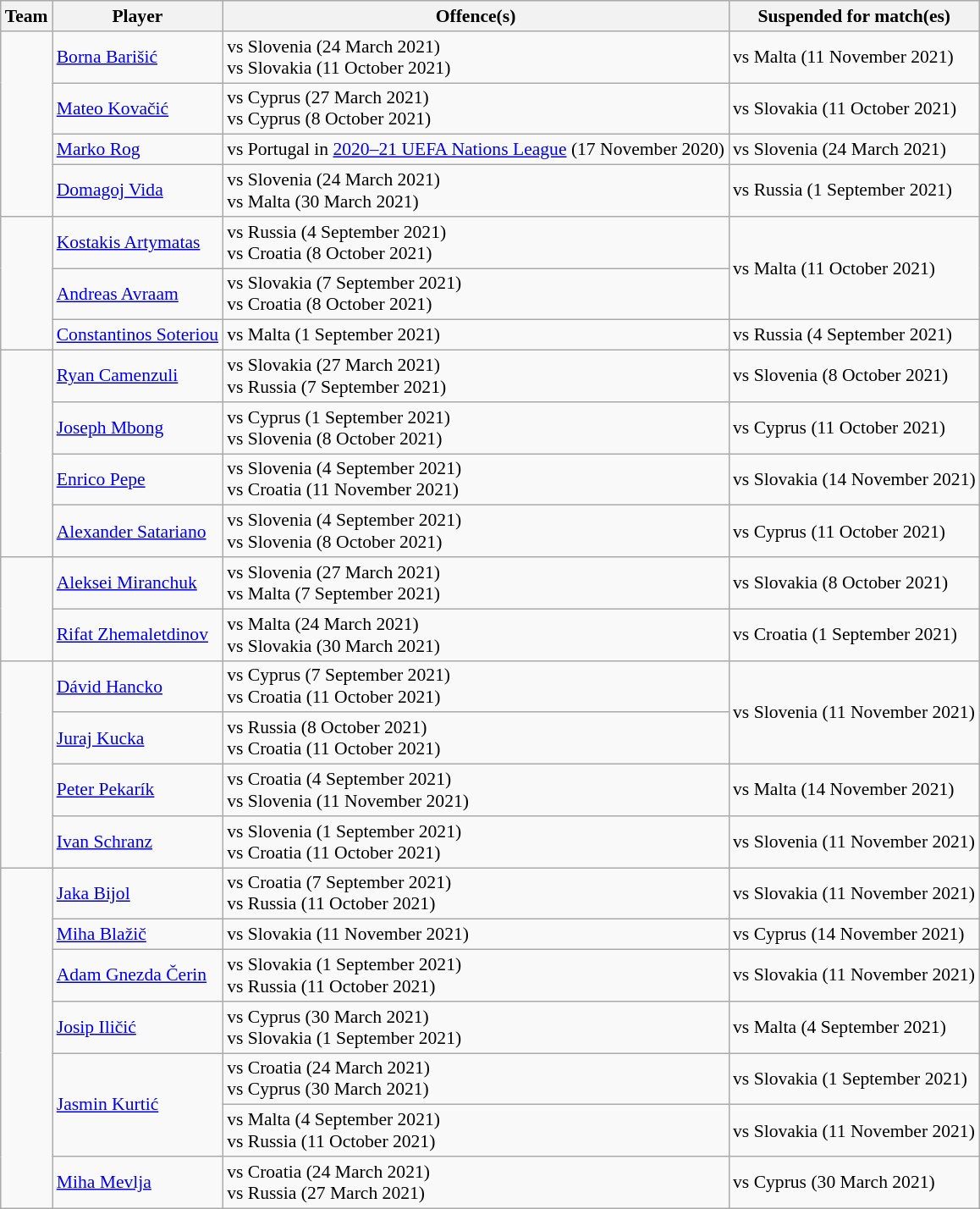<table class="wikitable" style="font-size:90%">
<tr>
<th>Team</th>
<th>Player</th>
<th>Offence(s)</th>
<th>Suspended for match(es)</th>
</tr>
<tr>
<td rowspan=4></td>
<td><a href='#'>Borna Barišić</a></td>
<td> vs Slovenia (24 March 2021)<br> vs Slovakia (11 October 2021)</td>
<td>vs Malta (11 November 2021)</td>
</tr>
<tr>
<td><a href='#'>Mateo Kovačić</a></td>
<td> vs Cyprus (27 March 2021)<br> vs Cyprus (8 October 2021)</td>
<td>vs Slovakia (11 October 2021)</td>
</tr>
<tr>
<td><a href='#'>Marko Rog</a></td>
<td> vs Portugal in <a href='#'>2020–21 UEFA Nations League</a> (17 November 2020)</td>
<td>vs Slovenia (24 March 2021)</td>
</tr>
<tr>
<td><a href='#'>Domagoj Vida</a></td>
<td> vs Slovenia (24 March 2021)<br> vs Malta (30 March 2021)</td>
<td>vs Russia (1 September 2021)</td>
</tr>
<tr>
<td rowspan=3></td>
<td><a href='#'>Kostakis Artymatas</a></td>
<td> vs Russia (4 September 2021)<br> vs Croatia (8 October 2021)</td>
<td rowspan=2>vs Malta (11 October 2021)</td>
</tr>
<tr>
<td><a href='#'>Andreas Avraam</a></td>
<td> vs Slovakia (7 September 2021)<br> vs Croatia (8 October 2021)</td>
</tr>
<tr>
<td><a href='#'>Constantinos Soteriou</a></td>
<td> vs Malta (1 September 2021)</td>
<td>vs Russia (4 September 2021)</td>
</tr>
<tr>
<td rowspan=4></td>
<td><a href='#'>Ryan Camenzuli</a></td>
<td> vs Slovakia (27 March 2021)<br> vs Russia (7 September 2021)</td>
<td>vs Slovenia (8 October 2021)</td>
</tr>
<tr>
<td><a href='#'>Joseph Mbong</a></td>
<td> vs Cyprus (1 September 2021)<br> vs Slovenia (8 October 2021)</td>
<td>vs Cyprus (11 October 2021)</td>
</tr>
<tr>
<td><a href='#'>Enrico Pepe</a></td>
<td> vs Slovenia (4 September 2021)<br> vs Croatia (11 November 2021)</td>
<td>vs Slovakia (14 November 2021)</td>
</tr>
<tr>
<td><a href='#'>Alexander Satariano</a></td>
<td> vs Slovenia (4 September 2021)<br> vs Slovenia (8 October 2021)</td>
<td>vs Cyprus (11 October 2021)</td>
</tr>
<tr>
<td rowspan=2></td>
<td><a href='#'>Aleksei Miranchuk</a></td>
<td> vs Slovenia (27 March 2021)<br> vs Malta (7 September 2021)</td>
<td>vs Slovakia (8 October 2021)</td>
</tr>
<tr>
<td><a href='#'>Rifat Zhemaletdinov</a></td>
<td> vs Malta (24 March 2021)<br> vs Slovakia (30 March 2021)</td>
<td>vs Croatia (1 September 2021)</td>
</tr>
<tr>
<td rowspan=4></td>
<td><a href='#'>Dávid Hancko</a></td>
<td> vs Cyprus (7 September 2021)<br> vs Croatia (11 October 2021)</td>
<td rowspan=2>vs Slovenia (11 November 2021)</td>
</tr>
<tr>
<td><a href='#'>Juraj Kucka</a></td>
<td> vs Russia (8 October 2021)<br> vs Croatia (11 October 2021)</td>
</tr>
<tr>
<td><a href='#'>Peter Pekarík</a></td>
<td> vs Croatia (4 September 2021)<br> vs Slovenia (11 November 2021)</td>
<td>vs Malta (14 November 2021)</td>
</tr>
<tr>
<td><a href='#'>Ivan Schranz</a></td>
<td> vs Slovenia (1 September 2021)<br> vs Croatia (11 October 2021)</td>
<td>vs Slovenia (11 November 2021)</td>
</tr>
<tr>
<td rowspan=7></td>
<td><a href='#'>Jaka Bijol</a></td>
<td> vs Croatia (7 September 2021)<br> vs Russia (11 October 2021)</td>
<td>vs Slovakia (11 November 2021)</td>
</tr>
<tr>
<td><a href='#'>Miha Blažič</a></td>
<td> vs Slovakia (11 November 2021)</td>
<td>vs Cyprus (14 November 2021)</td>
</tr>
<tr>
<td><a href='#'>Adam Gnezda Čerin</a></td>
<td> vs Slovakia (1 September 2021)<br> vs Russia (11 October 2021)</td>
<td>vs Slovakia (11 November 2021)</td>
</tr>
<tr>
<td><a href='#'>Josip Iličić</a></td>
<td> vs Cyprus (30 March 2021)<br> vs Slovakia (1 September 2021)</td>
<td>vs Malta (4 September 2021)</td>
</tr>
<tr>
<td rowspan=2><a href='#'>Jasmin Kurtić</a></td>
<td> vs Croatia (24 March 2021)<br> vs Cyprus (30 March 2021)</td>
<td>vs Slovakia (1 September 2021)</td>
</tr>
<tr>
<td> vs Malta (4 September 2021)<br> vs Russia (11 October 2021)</td>
<td>vs Slovakia (11 November 2021)</td>
</tr>
<tr>
<td><a href='#'>Miha Mevlja</a></td>
<td> vs Croatia (24 March 2021)<br> vs Russia (27 March 2021)</td>
<td>vs Cyprus (30 March 2021)</td>
</tr>
</table>
